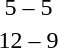<table style="text-align:center">
<tr>
<th width=200></th>
<th width=100></th>
<th width=200></th>
</tr>
<tr>
<td align=right><strong></strong></td>
<td>5 – 5</td>
<td align=left><strong></strong></td>
</tr>
<tr>
<td align=right><strong></strong></td>
<td>12 – 9</td>
<td align=left></td>
</tr>
</table>
